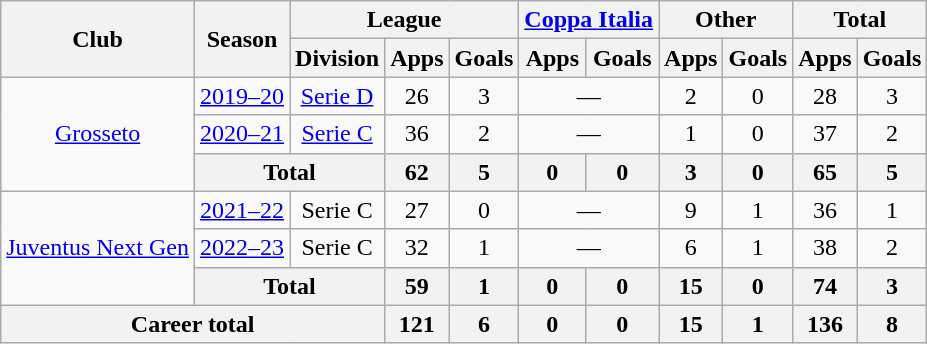<table class="wikitable" style="text-align:center">
<tr>
<th rowspan="2">Club</th>
<th rowspan="2">Season</th>
<th colspan="3">League</th>
<th colspan="2"><a href='#'>Coppa Italia</a></th>
<th colspan="2">Other</th>
<th colspan="2">Total</th>
</tr>
<tr>
<th>Division</th>
<th>Apps</th>
<th>Goals</th>
<th>Apps</th>
<th>Goals</th>
<th>Apps</th>
<th>Goals</th>
<th>Apps</th>
<th>Goals</th>
</tr>
<tr>
<td rowspan="3"><a href='#'>Grosseto</a></td>
<td><a href='#'>2019–20</a></td>
<td><a href='#'>Serie D</a></td>
<td>26</td>
<td>3</td>
<td colspan="2">—</td>
<td>2</td>
<td>0</td>
<td>28</td>
<td>3</td>
</tr>
<tr>
<td><a href='#'>2020–21</a></td>
<td><a href='#'>Serie C</a></td>
<td>36</td>
<td>2</td>
<td colspan="2">—</td>
<td>1</td>
<td>0</td>
<td>37</td>
<td>2</td>
</tr>
<tr>
<th colspan="2">Total</th>
<th>62</th>
<th>5</th>
<th>0</th>
<th>0</th>
<th>3</th>
<th>0</th>
<th>65</th>
<th>5</th>
</tr>
<tr>
<td rowspan="3"><a href='#'>Juventus Next Gen</a></td>
<td><a href='#'>2021–22</a></td>
<td>Serie C</td>
<td>27</td>
<td>0</td>
<td colspan="2">—</td>
<td>9</td>
<td>1</td>
<td>36</td>
<td>1</td>
</tr>
<tr>
<td><a href='#'>2022–23</a></td>
<td>Serie C</td>
<td>32</td>
<td>1</td>
<td colspan="2">—</td>
<td>6</td>
<td>1</td>
<td>38</td>
<td>2</td>
</tr>
<tr>
<th colspan="2">Total</th>
<th>59</th>
<th>1</th>
<th>0</th>
<th>0</th>
<th>15</th>
<th>0</th>
<th>74</th>
<th>3</th>
</tr>
<tr>
<th colspan="3">Career total</th>
<th>121</th>
<th>6</th>
<th>0</th>
<th>0</th>
<th>15</th>
<th>1</th>
<th>136</th>
<th>8</th>
</tr>
</table>
